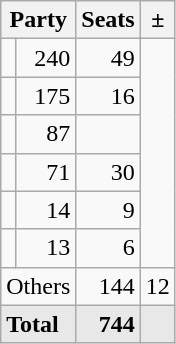<table class="wikitable">
<tr>
<th colspan="2" rowspan="1" align="center" valign="top">Party</th>
<th valign="top">Seats</th>
<th valign="top" align=center>±</th>
</tr>
<tr>
<td></td>
<td align="right">240</td>
<td align="right">49</td>
</tr>
<tr>
<td></td>
<td align="right">175</td>
<td align="right">16</td>
</tr>
<tr>
<td></td>
<td align="right">87</td>
<td align="right"></td>
</tr>
<tr>
<td></td>
<td align="right">71</td>
<td align="right">30</td>
</tr>
<tr>
<td></td>
<td align="right">14</td>
<td align="right">9</td>
</tr>
<tr>
<td></td>
<td align="right">13</td>
<td align="right">6</td>
</tr>
<tr>
<td colspan="2">Others</td>
<td align="right">144</td>
<td align="right">12</td>
</tr>
<tr style="font-weight:bold; background:rgb(232,232,232);">
<td colspan="2">Total</td>
<td align="right">744</td>
<td align="right"></td>
</tr>
</table>
